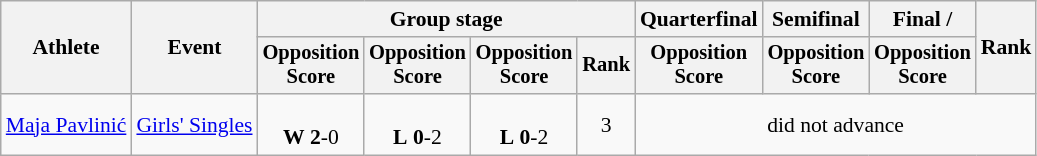<table class="wikitable" style="font-size:90%">
<tr>
<th rowspan=2>Athlete</th>
<th rowspan=2>Event</th>
<th colspan=4>Group stage</th>
<th>Quarterfinal</th>
<th>Semifinal</th>
<th>Final / </th>
<th rowspan=2>Rank</th>
</tr>
<tr style="font-size:95%">
<th>Opposition<br>Score</th>
<th>Opposition<br>Score</th>
<th>Opposition<br>Score</th>
<th>Rank</th>
<th>Opposition<br>Score</th>
<th>Opposition<br>Score</th>
<th>Opposition<br>Score</th>
</tr>
<tr align=center>
<td align=left><a href='#'>Maja Pavlinić</a></td>
<td align=left><a href='#'>Girls' Singles</a></td>
<td> <br> <strong>W</strong> <strong>2</strong>-0</td>
<td> <br> <strong>L</strong> <strong>0</strong>-2</td>
<td> <br> <strong>L</strong> <strong>0</strong>-2</td>
<td>3</td>
<td colspan=4>did not advance</td>
</tr>
</table>
